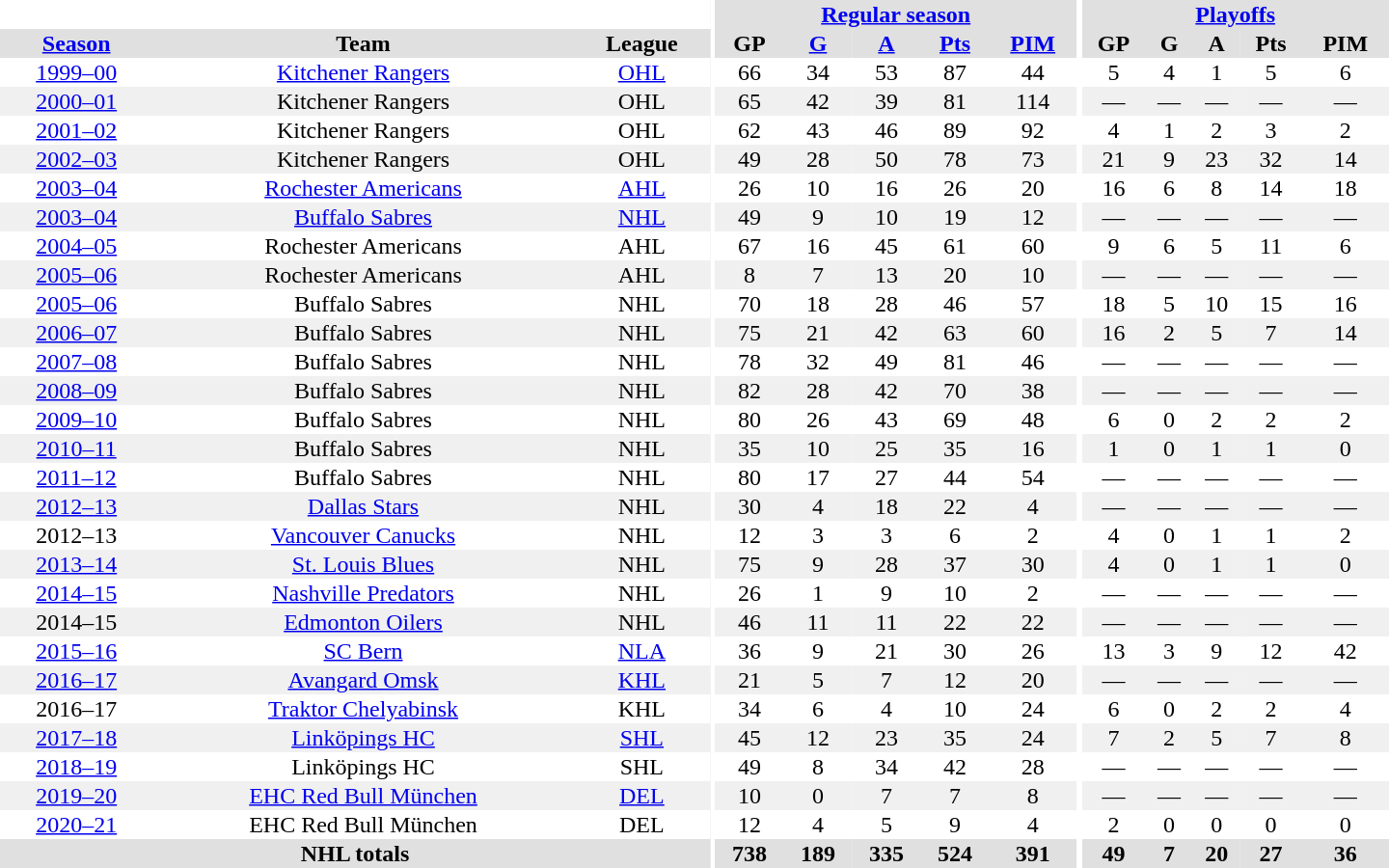<table border="0" cellpadding="1" cellspacing="0" style="text-align:center; width:60em">
<tr bgcolor="#e0e0e0">
<th colspan="3" bgcolor="#ffffff"></th>
<th rowspan="99" bgcolor="#ffffff"></th>
<th colspan="5"><a href='#'>Regular season</a></th>
<th rowspan="99" bgcolor="#ffffff"></th>
<th colspan="5"><a href='#'>Playoffs</a></th>
</tr>
<tr bgcolor="#e0e0e0">
<th><a href='#'>Season</a></th>
<th>Team</th>
<th>League</th>
<th>GP</th>
<th><a href='#'>G</a></th>
<th><a href='#'>A</a></th>
<th><a href='#'>Pts</a></th>
<th><a href='#'>PIM</a></th>
<th>GP</th>
<th>G</th>
<th>A</th>
<th>Pts</th>
<th>PIM</th>
</tr>
<tr>
<td><a href='#'>1999–00</a></td>
<td><a href='#'>Kitchener Rangers</a></td>
<td><a href='#'>OHL</a></td>
<td>66</td>
<td>34</td>
<td>53</td>
<td>87</td>
<td>44</td>
<td>5</td>
<td>4</td>
<td>1</td>
<td>5</td>
<td>6</td>
</tr>
<tr bgcolor="#f0f0f0">
<td><a href='#'>2000–01</a></td>
<td>Kitchener Rangers</td>
<td>OHL</td>
<td>65</td>
<td>42</td>
<td>39</td>
<td>81</td>
<td>114</td>
<td>—</td>
<td>—</td>
<td>—</td>
<td>—</td>
<td>—</td>
</tr>
<tr>
<td><a href='#'>2001–02</a></td>
<td>Kitchener Rangers</td>
<td>OHL</td>
<td>62</td>
<td>43</td>
<td>46</td>
<td>89</td>
<td>92</td>
<td>4</td>
<td>1</td>
<td>2</td>
<td>3</td>
<td>2</td>
</tr>
<tr bgcolor="#f0f0f0">
<td><a href='#'>2002–03</a></td>
<td>Kitchener Rangers</td>
<td>OHL</td>
<td>49</td>
<td>28</td>
<td>50</td>
<td>78</td>
<td>73</td>
<td>21</td>
<td>9</td>
<td>23</td>
<td>32</td>
<td>14</td>
</tr>
<tr>
<td><a href='#'>2003–04</a></td>
<td><a href='#'>Rochester Americans</a></td>
<td><a href='#'>AHL</a></td>
<td>26</td>
<td>10</td>
<td>16</td>
<td>26</td>
<td>20</td>
<td>16</td>
<td>6</td>
<td>8</td>
<td>14</td>
<td>18</td>
</tr>
<tr bgcolor="#f0f0f0">
<td><a href='#'>2003–04</a></td>
<td><a href='#'>Buffalo Sabres</a></td>
<td><a href='#'>NHL</a></td>
<td>49</td>
<td>9</td>
<td>10</td>
<td>19</td>
<td>12</td>
<td>—</td>
<td>—</td>
<td>—</td>
<td>—</td>
<td>—</td>
</tr>
<tr>
<td><a href='#'>2004–05</a></td>
<td>Rochester Americans</td>
<td>AHL</td>
<td>67</td>
<td>16</td>
<td>45</td>
<td>61</td>
<td>60</td>
<td>9</td>
<td>6</td>
<td>5</td>
<td>11</td>
<td>6</td>
</tr>
<tr bgcolor="#f0f0f0">
<td><a href='#'>2005–06</a></td>
<td>Rochester Americans</td>
<td>AHL</td>
<td>8</td>
<td>7</td>
<td>13</td>
<td>20</td>
<td>10</td>
<td>—</td>
<td>—</td>
<td>—</td>
<td>—</td>
<td>—</td>
</tr>
<tr>
<td><a href='#'>2005–06</a></td>
<td>Buffalo Sabres</td>
<td>NHL</td>
<td>70</td>
<td>18</td>
<td>28</td>
<td>46</td>
<td>57</td>
<td>18</td>
<td>5</td>
<td>10</td>
<td>15</td>
<td>16</td>
</tr>
<tr bgcolor="#f0f0f0">
<td><a href='#'>2006–07</a></td>
<td>Buffalo Sabres</td>
<td>NHL</td>
<td>75</td>
<td>21</td>
<td>42</td>
<td>63</td>
<td>60</td>
<td>16</td>
<td>2</td>
<td>5</td>
<td>7</td>
<td>14</td>
</tr>
<tr>
<td><a href='#'>2007–08</a></td>
<td>Buffalo Sabres</td>
<td>NHL</td>
<td>78</td>
<td>32</td>
<td>49</td>
<td>81</td>
<td>46</td>
<td>—</td>
<td>—</td>
<td>—</td>
<td>—</td>
<td>—</td>
</tr>
<tr bgcolor="#f0f0f0">
<td><a href='#'>2008–09</a></td>
<td>Buffalo Sabres</td>
<td>NHL</td>
<td>82</td>
<td>28</td>
<td>42</td>
<td>70</td>
<td>38</td>
<td>—</td>
<td>—</td>
<td>—</td>
<td>—</td>
<td>—</td>
</tr>
<tr>
<td><a href='#'>2009–10</a></td>
<td>Buffalo Sabres</td>
<td>NHL</td>
<td>80</td>
<td>26</td>
<td>43</td>
<td>69</td>
<td>48</td>
<td>6</td>
<td>0</td>
<td>2</td>
<td>2</td>
<td>2</td>
</tr>
<tr bgcolor="#f0f0f0">
<td><a href='#'>2010–11</a></td>
<td>Buffalo Sabres</td>
<td>NHL</td>
<td>35</td>
<td>10</td>
<td>25</td>
<td>35</td>
<td>16</td>
<td>1</td>
<td>0</td>
<td>1</td>
<td>1</td>
<td>0</td>
</tr>
<tr>
<td><a href='#'>2011–12</a></td>
<td>Buffalo Sabres</td>
<td>NHL</td>
<td>80</td>
<td>17</td>
<td>27</td>
<td>44</td>
<td>54</td>
<td>—</td>
<td>—</td>
<td>—</td>
<td>—</td>
<td>—</td>
</tr>
<tr bgcolor="#f0f0f0">
<td><a href='#'>2012–13</a></td>
<td><a href='#'>Dallas Stars</a></td>
<td>NHL</td>
<td>30</td>
<td>4</td>
<td>18</td>
<td>22</td>
<td>4</td>
<td>—</td>
<td>—</td>
<td>—</td>
<td>—</td>
<td>—</td>
</tr>
<tr>
<td>2012–13</td>
<td><a href='#'>Vancouver Canucks</a></td>
<td>NHL</td>
<td>12</td>
<td>3</td>
<td>3</td>
<td>6</td>
<td>2</td>
<td>4</td>
<td>0</td>
<td>1</td>
<td>1</td>
<td>2</td>
</tr>
<tr bgcolor="#f0f0f0">
<td><a href='#'>2013–14</a></td>
<td><a href='#'>St. Louis Blues</a></td>
<td>NHL</td>
<td>75</td>
<td>9</td>
<td>28</td>
<td>37</td>
<td>30</td>
<td>4</td>
<td>0</td>
<td>1</td>
<td>1</td>
<td>0</td>
</tr>
<tr>
<td><a href='#'>2014–15</a></td>
<td><a href='#'>Nashville Predators</a></td>
<td>NHL</td>
<td>26</td>
<td>1</td>
<td>9</td>
<td>10</td>
<td>2</td>
<td>—</td>
<td>—</td>
<td>—</td>
<td>—</td>
<td>—</td>
</tr>
<tr bgcolor="#f0f0f0">
<td>2014–15</td>
<td><a href='#'>Edmonton Oilers</a></td>
<td>NHL</td>
<td>46</td>
<td>11</td>
<td>11</td>
<td>22</td>
<td>22</td>
<td>—</td>
<td>—</td>
<td>—</td>
<td>—</td>
<td>—</td>
</tr>
<tr>
<td><a href='#'>2015–16</a></td>
<td><a href='#'>SC Bern</a></td>
<td><a href='#'>NLA</a></td>
<td>36</td>
<td>9</td>
<td>21</td>
<td>30</td>
<td>26</td>
<td>13</td>
<td>3</td>
<td>9</td>
<td>12</td>
<td>42</td>
</tr>
<tr bgcolor="#f0f0f0">
<td><a href='#'>2016–17</a></td>
<td><a href='#'>Avangard Omsk</a></td>
<td><a href='#'>KHL</a></td>
<td>21</td>
<td>5</td>
<td>7</td>
<td>12</td>
<td>20</td>
<td>—</td>
<td>—</td>
<td>—</td>
<td>—</td>
<td>—</td>
</tr>
<tr>
<td>2016–17</td>
<td><a href='#'>Traktor Chelyabinsk</a></td>
<td>KHL</td>
<td>34</td>
<td>6</td>
<td>4</td>
<td>10</td>
<td>24</td>
<td>6</td>
<td>0</td>
<td>2</td>
<td>2</td>
<td>4</td>
</tr>
<tr bgcolor="#f0f0f0">
<td><a href='#'>2017–18</a></td>
<td><a href='#'>Linköpings HC</a></td>
<td><a href='#'>SHL</a></td>
<td>45</td>
<td>12</td>
<td>23</td>
<td>35</td>
<td>24</td>
<td>7</td>
<td>2</td>
<td>5</td>
<td>7</td>
<td>8</td>
</tr>
<tr>
<td><a href='#'>2018–19</a></td>
<td>Linköpings HC</td>
<td>SHL</td>
<td>49</td>
<td>8</td>
<td>34</td>
<td>42</td>
<td>28</td>
<td>—</td>
<td>—</td>
<td>—</td>
<td>—</td>
<td>—</td>
</tr>
<tr bgcolor="#f0f0f0">
<td><a href='#'>2019–20</a></td>
<td><a href='#'>EHC Red Bull München</a></td>
<td><a href='#'>DEL</a></td>
<td>10</td>
<td>0</td>
<td>7</td>
<td>7</td>
<td>8</td>
<td>—</td>
<td>—</td>
<td>—</td>
<td>—</td>
<td>—</td>
</tr>
<tr>
<td><a href='#'>2020–21</a></td>
<td>EHC Red Bull München</td>
<td>DEL</td>
<td>12</td>
<td>4</td>
<td>5</td>
<td>9</td>
<td>4</td>
<td>2</td>
<td>0</td>
<td>0</td>
<td>0</td>
<td>0</td>
</tr>
<tr bgcolor="#e0e0e0">
<th colspan="3">NHL totals</th>
<th>738</th>
<th>189</th>
<th>335</th>
<th>524</th>
<th>391</th>
<th>49</th>
<th>7</th>
<th>20</th>
<th>27</th>
<th>36</th>
</tr>
</table>
